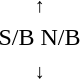<table style="text-align:center;">
<tr>
<td><small>  ↑ </small></td>
</tr>
<tr>
<td><span>S/B</span>   <span>N/B</span></td>
</tr>
<tr>
<td><small> ↓  </small></td>
</tr>
</table>
